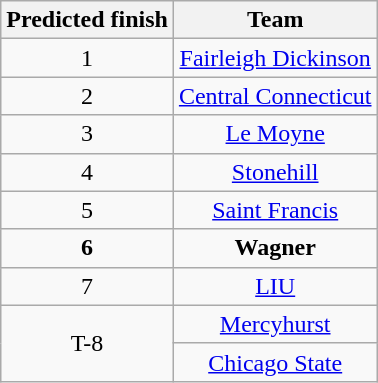<table class="wikitable" border="1">
<tr align=center>
<th style= >Predicted finish</th>
<th style= >Team</th>
</tr>
<tr align="center">
<td>1</td>
<td><a href='#'>Fairleigh Dickinson</a></td>
</tr>
<tr align="center">
<td>2</td>
<td><a href='#'>Central Connecticut</a></td>
</tr>
<tr align="center">
<td>3</td>
<td><a href='#'>Le Moyne</a></td>
</tr>
<tr align="center">
<td>4</td>
<td><a href='#'>Stonehill</a></td>
</tr>
<tr align="center">
<td>5</td>
<td><a href='#'>Saint Francis</a></td>
</tr>
<tr align="center">
<td><strong>6</strong></td>
<td><strong>Wagner</strong></td>
</tr>
<tr align="center">
<td>7</td>
<td><a href='#'>LIU</a></td>
</tr>
<tr align="center">
<td rowspan=2>T-8</td>
<td><a href='#'>Mercyhurst</a></td>
</tr>
<tr align="center">
<td><a href='#'>Chicago State</a></td>
</tr>
</table>
